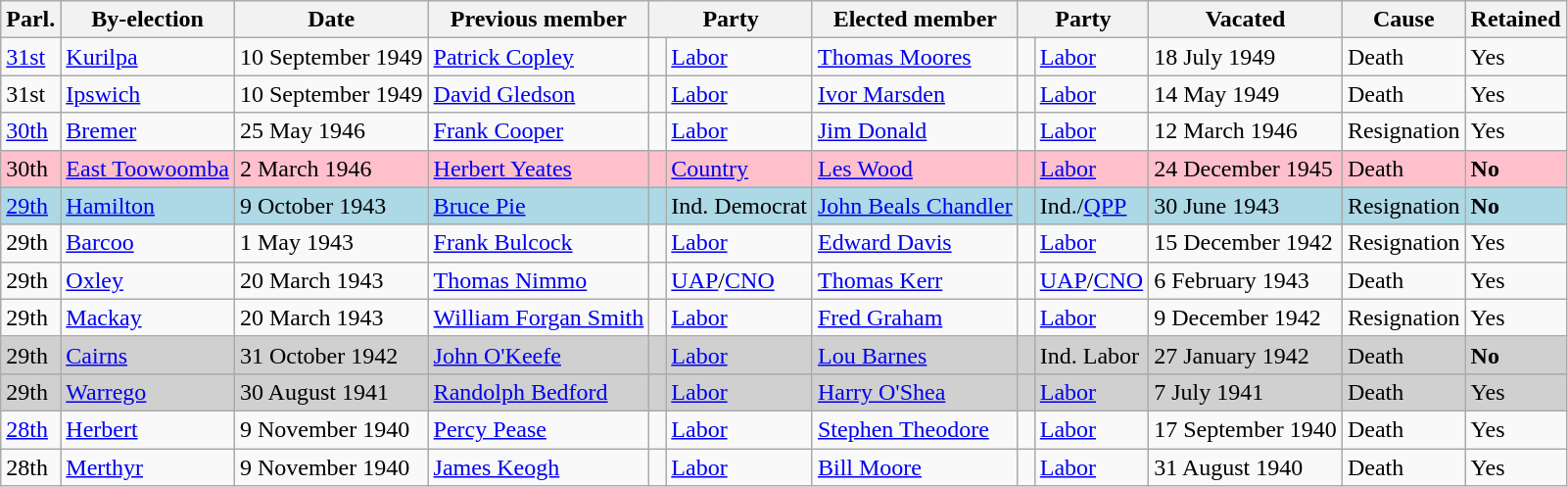<table class="wikitable">
<tr>
<th>Parl.</th>
<th>By-election</th>
<th>Date</th>
<th>Previous member</th>
<th colspan="2">Party</th>
<th>Elected member</th>
<th colspan="2">Party</th>
<th>Vacated</th>
<th>Cause</th>
<th>Retained</th>
</tr>
<tr>
<td><a href='#'>31st</a></td>
<td><a href='#'>Kurilpa</a></td>
<td>10 September 1949</td>
<td><a href='#'>Patrick Copley</a></td>
<td> </td>
<td><a href='#'>Labor</a></td>
<td><a href='#'>Thomas Moores</a></td>
<td> </td>
<td><a href='#'>Labor</a></td>
<td>18 July 1949</td>
<td>Death</td>
<td>Yes</td>
</tr>
<tr>
<td>31st</td>
<td><a href='#'>Ipswich</a></td>
<td>10 September 1949</td>
<td><a href='#'>David Gledson</a></td>
<td> </td>
<td><a href='#'>Labor</a></td>
<td><a href='#'>Ivor Marsden</a></td>
<td> </td>
<td><a href='#'>Labor</a></td>
<td>14 May 1949</td>
<td>Death</td>
<td>Yes</td>
</tr>
<tr>
<td><a href='#'>30th</a></td>
<td><a href='#'>Bremer</a></td>
<td>25 May 1946</td>
<td><a href='#'>Frank Cooper</a></td>
<td> </td>
<td><a href='#'>Labor</a></td>
<td><a href='#'>Jim Donald</a></td>
<td> </td>
<td><a href='#'>Labor</a></td>
<td>12 March 1946</td>
<td>Resignation</td>
<td>Yes</td>
</tr>
<tr style="background:pink;">
<td>30th</td>
<td><a href='#'>East Toowoomba</a></td>
<td>2 March 1946</td>
<td><a href='#'>Herbert Yeates</a></td>
<td> </td>
<td><a href='#'>Country</a></td>
<td><a href='#'>Les Wood</a></td>
<td> </td>
<td><a href='#'>Labor</a></td>
<td>24 December 1945</td>
<td>Death</td>
<td><strong>No</strong></td>
</tr>
<tr style="background:lightblue;">
<td><a href='#'>29th</a></td>
<td><a href='#'>Hamilton</a></td>
<td>9 October 1943</td>
<td><a href='#'>Bruce Pie</a></td>
<td> </td>
<td>Ind. Democrat</td>
<td><a href='#'>John Beals Chandler</a></td>
<td> </td>
<td>Ind./<a href='#'>QPP</a></td>
<td>30 June 1943</td>
<td>Resignation</td>
<td><strong>No</strong></td>
</tr>
<tr>
<td>29th</td>
<td><a href='#'>Barcoo</a></td>
<td>1 May 1943</td>
<td><a href='#'>Frank Bulcock</a></td>
<td> </td>
<td><a href='#'>Labor</a></td>
<td><a href='#'>Edward Davis</a></td>
<td> </td>
<td><a href='#'>Labor</a></td>
<td>15 December 1942</td>
<td>Resignation</td>
<td>Yes</td>
</tr>
<tr>
<td>29th</td>
<td><a href='#'>Oxley</a></td>
<td>20 March 1943</td>
<td><a href='#'>Thomas Nimmo</a></td>
<td> </td>
<td><a href='#'>UAP</a>/<a href='#'>CNO</a></td>
<td><a href='#'>Thomas Kerr</a></td>
<td> </td>
<td><a href='#'>UAP</a>/<a href='#'>CNO</a></td>
<td>6 February 1943</td>
<td>Death</td>
<td>Yes</td>
</tr>
<tr>
<td>29th</td>
<td><a href='#'>Mackay</a></td>
<td>20 March 1943</td>
<td><a href='#'>William Forgan Smith</a></td>
<td> </td>
<td><a href='#'>Labor</a></td>
<td><a href='#'>Fred Graham</a></td>
<td> </td>
<td><a href='#'>Labor</a></td>
<td>9 December 1942</td>
<td>Resignation</td>
<td>Yes</td>
</tr>
<tr style="background:#d0d0d0;">
<td>29th</td>
<td><a href='#'>Cairns</a></td>
<td>31 October 1942</td>
<td><a href='#'>John O'Keefe</a></td>
<td> </td>
<td><a href='#'>Labor</a></td>
<td><a href='#'>Lou Barnes</a></td>
<td> </td>
<td>Ind. Labor</td>
<td>27 January 1942</td>
<td>Death</td>
<td><strong>No</strong></td>
</tr>
<tr style="background:#d0d0d0;">
<td>29th</td>
<td><a href='#'>Warrego</a></td>
<td>30 August 1941</td>
<td><a href='#'>Randolph Bedford</a></td>
<td> </td>
<td><a href='#'>Labor</a></td>
<td><a href='#'>Harry O'Shea</a></td>
<td> </td>
<td><a href='#'>Labor</a></td>
<td>7 July 1941</td>
<td>Death</td>
<td>Yes</td>
</tr>
<tr>
<td><a href='#'>28th</a></td>
<td><a href='#'>Herbert</a></td>
<td>9 November 1940</td>
<td><a href='#'>Percy Pease</a></td>
<td> </td>
<td><a href='#'>Labor</a></td>
<td><a href='#'>Stephen Theodore</a></td>
<td> </td>
<td><a href='#'>Labor</a></td>
<td>17 September 1940</td>
<td>Death</td>
<td>Yes</td>
</tr>
<tr>
<td>28th</td>
<td><a href='#'>Merthyr</a></td>
<td>9 November 1940</td>
<td><a href='#'>James Keogh</a></td>
<td> </td>
<td><a href='#'>Labor</a></td>
<td><a href='#'>Bill Moore</a></td>
<td> </td>
<td><a href='#'>Labor</a></td>
<td>31 August 1940</td>
<td>Death</td>
<td>Yes</td>
</tr>
</table>
